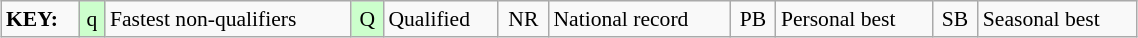<table class="wikitable" style="margin:0.5em auto; font-size:90%;position:relative;" width=60%>
<tr>
<td><strong>KEY:</strong></td>
<td bgcolor=ccffcc align=center>q</td>
<td>Fastest non-qualifiers</td>
<td bgcolor=ccffcc align=center>Q</td>
<td>Qualified</td>
<td align=center>NR</td>
<td>National record</td>
<td align=center>PB</td>
<td>Personal best</td>
<td align=center>SB</td>
<td>Seasonal best</td>
</tr>
</table>
